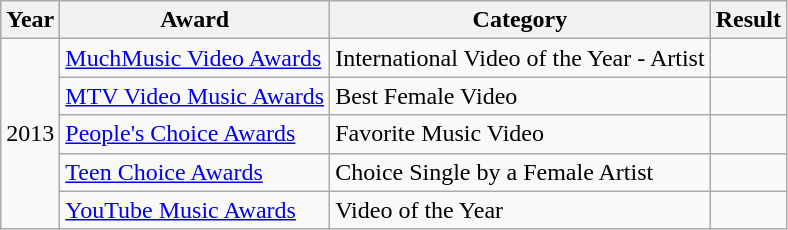<table class="wikitable">
<tr>
<th scope="col">Year</th>
<th scope="col">Award</th>
<th scope="col">Category</th>
<th scope="col">Result</th>
</tr>
<tr>
<td rowspan="5">2013</td>
<td><a href='#'>MuchMusic Video Awards</a></td>
<td>International Video of the Year - Artist </td>
<td></td>
</tr>
<tr>
<td><a href='#'>MTV Video Music Awards</a></td>
<td>Best Female Video </td>
<td></td>
</tr>
<tr>
<td><a href='#'>People's Choice Awards</a></td>
<td>Favorite Music Video </td>
<td></td>
</tr>
<tr>
<td><a href='#'>Teen Choice Awards</a></td>
<td>Choice Single by a Female Artist </td>
<td></td>
</tr>
<tr>
<td><a href='#'>YouTube Music Awards</a></td>
<td>Video of the Year </td>
<td></td>
</tr>
</table>
